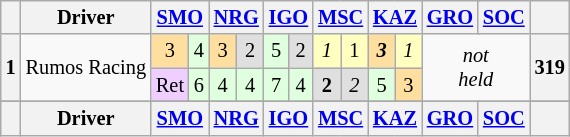<table class="wikitable" style="font-size: 85%; text-align: center">
<tr valign="top">
<th valign="middle"></th>
<th valign="middle">Driver</th>
<th colspan=2><a href='#'>SMO</a></th>
<th colspan=2><a href='#'>NRG</a></th>
<th colspan=2><a href='#'>IGO</a></th>
<th colspan=2><a href='#'>MSC</a></th>
<th colspan=2><a href='#'>KAZ</a></th>
<th colspan=2><a href='#'>GRO</a></th>
<th colspan=2><a href='#'>SOC</a></th>
<th valign="middle"></th>
</tr>
<tr>
<th rowspan="2">1</th>
<td rowspan="2" align=left>Rumos Racing</td>
<td style="background:#ffdf9f;">3</td>
<td style="background:#dfffdf;">4</td>
<td style="background:#ffdf9f;">3</td>
<td style="background:#dfdfdf;">2</td>
<td style="background:#dfffdf;">5</td>
<td style="background:#dfdfdf;">2</td>
<td style="background:#ffffbf;"><em>1</em></td>
<td style="background:#ffffbf;">1</td>
<td style="background:#ffdf9f;"><strong><em>3</em></strong></td>
<td style="background:#ffffbf;"><em>1</em></td>
<td rowspan="2" colspan="4"><em>not<br>held</em></td>
<th rowspan="2">319</th>
</tr>
<tr>
<td style="background:#efcfff;">Ret</td>
<td style="background:#dfffdf;">6</td>
<td style="background:#dfffdf;">4</td>
<td style="background:#dfffdf;">4</td>
<td style="background:#dfffdf;">7</td>
<td style="background:#dfffdf;">4</td>
<td style="background:#dfdfdf;"><strong>2</strong></td>
<td style="background:#dfdfdf;"><em>2</em></td>
<td style="background:#dfffdf;">5</td>
<td style="background:#ffdf9f;">3</td>
</tr>
<tr>
</tr>
<tr valign="top">
<th valign="middle"></th>
<th valign="middle">Driver</th>
<th colspan=2><a href='#'>SMO</a></th>
<th colspan=2><a href='#'>NRG</a></th>
<th colspan=2><a href='#'>IGO</a></th>
<th colspan=2><a href='#'>MSC</a></th>
<th colspan=2><a href='#'>KAZ</a></th>
<th colspan=2><a href='#'>GRO</a></th>
<th colspan=2><a href='#'>SOC</a></th>
<th valign="middle"></th>
</tr>
</table>
